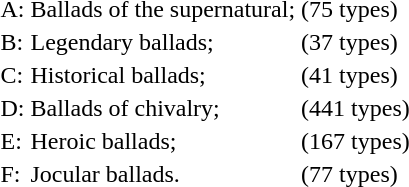<table>
<tr valign=top>
<td>A:</td>
<td>Ballads of the supernatural;</td>
<td>(75 types)</td>
</tr>
<tr valign=top>
<td>B:</td>
<td>Legendary ballads;</td>
<td>(37 types)</td>
</tr>
<tr valign=top>
<td>C:</td>
<td>Historical ballads;</td>
<td>(41 types)</td>
</tr>
<tr valign=top>
<td>D:</td>
<td>Ballads of chivalry;</td>
<td>(441 types)</td>
</tr>
<tr valign=top>
<td>E:</td>
<td>Heroic ballads;</td>
<td>(167 types)</td>
</tr>
<tr valign=top>
<td>F:</td>
<td>Jocular ballads.</td>
<td>(77 types)</td>
</tr>
</table>
